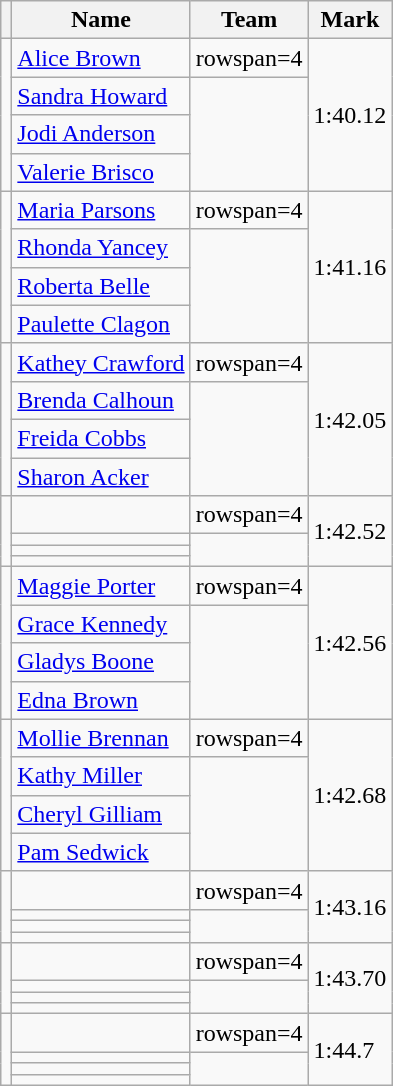<table class=wikitable>
<tr>
<th></th>
<th>Name</th>
<th>Team</th>
<th>Mark</th>
</tr>
<tr>
<td rowspan=4></td>
<td><a href='#'>Alice Brown</a></td>
<td>rowspan=4 </td>
<td rowspan=4>1:40.12</td>
</tr>
<tr>
<td><a href='#'>Sandra Howard</a></td>
</tr>
<tr>
<td><a href='#'>Jodi Anderson</a></td>
</tr>
<tr>
<td><a href='#'>Valerie Brisco</a></td>
</tr>
<tr>
<td rowspan=4></td>
<td><a href='#'>Maria Parsons</a></td>
<td>rowspan=4 </td>
<td rowspan=4>1:41.16</td>
</tr>
<tr>
<td><a href='#'>Rhonda Yancey</a></td>
</tr>
<tr>
<td><a href='#'>Roberta Belle</a></td>
</tr>
<tr>
<td><a href='#'>Paulette Clagon</a></td>
</tr>
<tr>
<td rowspan=4></td>
<td><a href='#'>Kathey Crawford</a></td>
<td>rowspan=4 </td>
<td rowspan=4>1:42.05</td>
</tr>
<tr>
<td><a href='#'>Brenda Calhoun</a></td>
</tr>
<tr>
<td><a href='#'>Freida Cobbs</a></td>
</tr>
<tr>
<td><a href='#'>Sharon Acker</a></td>
</tr>
<tr>
<td rowspan=4></td>
<td></td>
<td>rowspan=4 </td>
<td rowspan=4>1:42.52</td>
</tr>
<tr>
<td></td>
</tr>
<tr>
<td></td>
</tr>
<tr>
<td></td>
</tr>
<tr>
<td rowspan=4></td>
<td><a href='#'>Maggie Porter</a></td>
<td>rowspan=4 </td>
<td rowspan=4>1:42.56</td>
</tr>
<tr>
<td><a href='#'>Grace Kennedy</a></td>
</tr>
<tr>
<td><a href='#'>Gladys Boone</a></td>
</tr>
<tr>
<td><a href='#'>Edna Brown</a></td>
</tr>
<tr>
<td rowspan=4></td>
<td><a href='#'>Mollie Brennan</a></td>
<td>rowspan=4 </td>
<td rowspan=4>1:42.68</td>
</tr>
<tr>
<td><a href='#'>Kathy Miller</a></td>
</tr>
<tr>
<td><a href='#'>Cheryl Gilliam</a></td>
</tr>
<tr>
<td><a href='#'>Pam Sedwick</a></td>
</tr>
<tr>
<td rowspan=4></td>
<td></td>
<td>rowspan=4 </td>
<td rowspan=4>1:43.16</td>
</tr>
<tr>
<td></td>
</tr>
<tr>
<td></td>
</tr>
<tr>
<td></td>
</tr>
<tr>
<td rowspan=4></td>
<td></td>
<td>rowspan=4 </td>
<td rowspan=4>1:43.70</td>
</tr>
<tr>
<td></td>
</tr>
<tr>
<td></td>
</tr>
<tr>
<td></td>
</tr>
<tr>
<td rowspan=4></td>
<td></td>
<td>rowspan=4 </td>
<td rowspan=4>1:44.7</td>
</tr>
<tr>
<td></td>
</tr>
<tr>
<td></td>
</tr>
<tr>
<td></td>
</tr>
</table>
